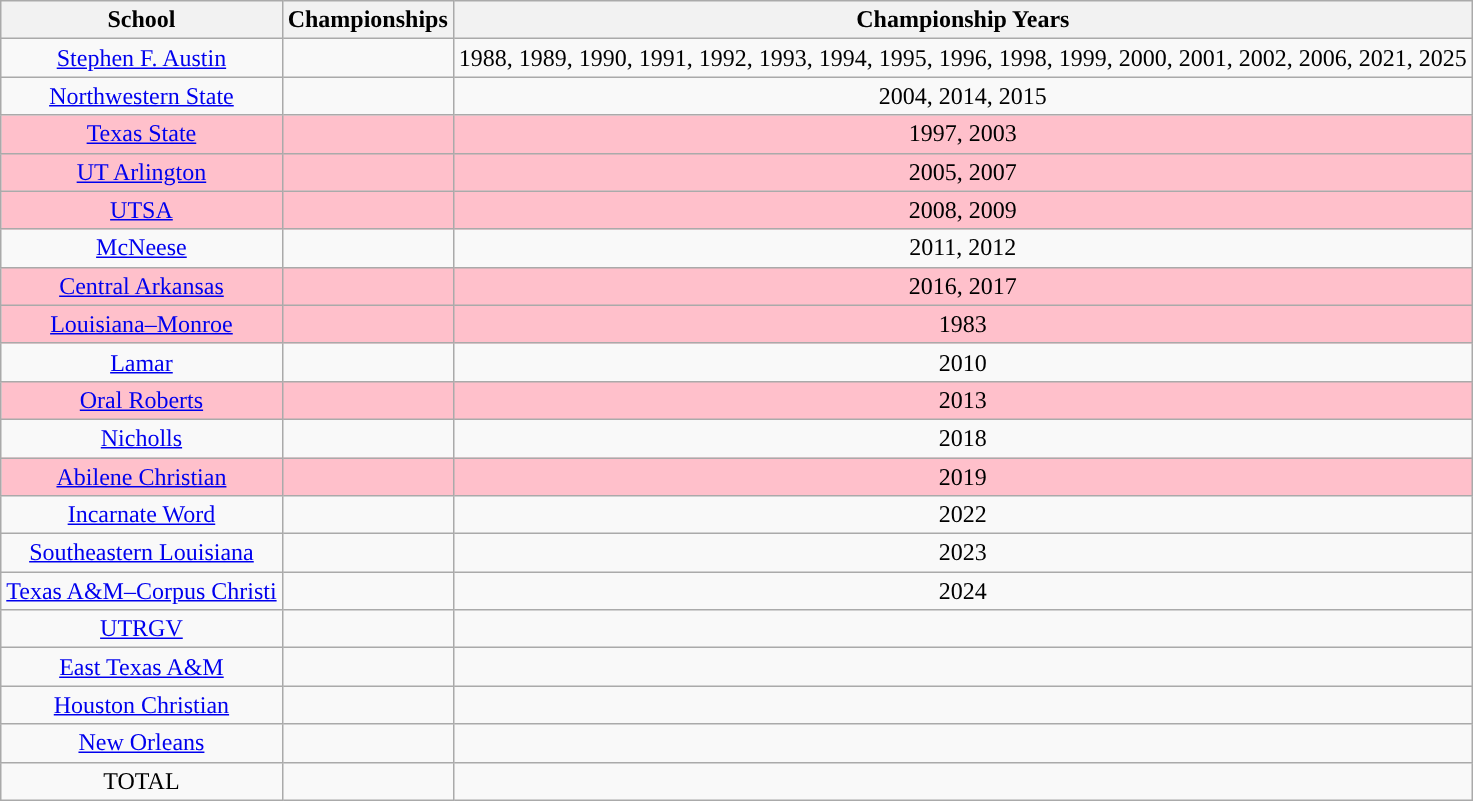<table class="wikitable sortable" style="text-align:center">
<tr>
<th width=px>School</th>
<th width=px>Championships</th>
<th width=px>Championship Years</th>
</tr>
<tr>
<td><a href='#'>Stephen F. Austin</a></td>
<td></td>
<td>1988, 1989, 1990, 1991, 1992, 1993, 1994, 1995, 1996, 1998, 1999, 2000, 2001, 2002, 2006, 2021, 2025</td>
</tr>
<tr>
<td><a href='#'>Northwestern State</a></td>
<td></td>
<td>2004, 2014, 2015</td>
</tr>
<tr bgcolor=pink>
<td><a href='#'>Texas State</a></td>
<td></td>
<td>1997, 2003</td>
</tr>
<tr bgcolor=pink>
<td><a href='#'>UT Arlington</a></td>
<td></td>
<td>2005, 2007</td>
</tr>
<tr bgcolor=pink>
<td><a href='#'>UTSA</a></td>
<td></td>
<td>2008, 2009</td>
</tr>
<tr>
<td><a href='#'>McNeese</a></td>
<td></td>
<td>2011, 2012</td>
</tr>
<tr bgcolor=pink>
<td><a href='#'>Central Arkansas</a></td>
<td></td>
<td>2016, 2017</td>
</tr>
<tr bgcolor=pink>
<td><a href='#'>Louisiana–Monroe</a></td>
<td></td>
<td>1983</td>
</tr>
<tr>
<td><a href='#'>Lamar</a></td>
<td></td>
<td>2010</td>
</tr>
<tr bgcolor=pink>
<td><a href='#'>Oral Roberts</a></td>
<td></td>
<td>2013</td>
</tr>
<tr>
<td><a href='#'>Nicholls</a></td>
<td></td>
<td>2018</td>
</tr>
<tr bgcolor=pink>
<td><a href='#'>Abilene Christian</a></td>
<td></td>
<td>2019</td>
</tr>
<tr>
<td><a href='#'>Incarnate Word</a></td>
<td></td>
<td>2022</td>
</tr>
<tr>
<td><a href='#'>Southeastern Louisiana</a></td>
<td></td>
<td>2023</td>
</tr>
<tr>
<td><a href='#'>Texas A&M–Corpus Christi</a></td>
<td></td>
<td>2024</td>
</tr>
<tr>
<td><a href='#'>UTRGV</a></td>
<td></td>
<td></td>
</tr>
<tr>
<td><a href='#'>East Texas A&M</a></td>
<td></td>
<td></td>
</tr>
<tr>
<td><a href='#'>Houston Christian</a></td>
<td></td>
<td></td>
</tr>
<tr>
<td><a href='#'>New Orleans</a></td>
<td></td>
<td></td>
</tr>
<tr>
<td>TOTAL</td>
<td></td>
<td></td>
</tr>
</table>
